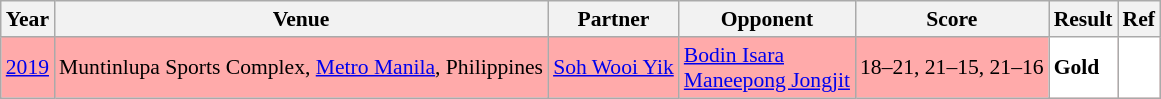<table class="sortable wikitable" style="font-size: 90%;">
<tr>
<th>Year</th>
<th>Venue</th>
<th>Partner</th>
<th>Opponent</th>
<th>Score</th>
<th>Result</th>
<th>Ref</th>
</tr>
<tr style="background:#FFAAAA">
<td align="center"><a href='#'>2019</a></td>
<td align="left">Muntinlupa Sports Complex, <a href='#'>Metro Manila</a>, Philippines</td>
<td align="left"> <a href='#'>Soh Wooi Yik</a></td>
<td align="left"> <a href='#'>Bodin Isara</a><br> <a href='#'>Maneepong Jongjit</a></td>
<td align="left">18–21, 21–15, 21–16</td>
<td style="text-align:left; background:white"> <strong>Gold</strong></td>
<td style="text-align:center; background:white"></td>
</tr>
</table>
